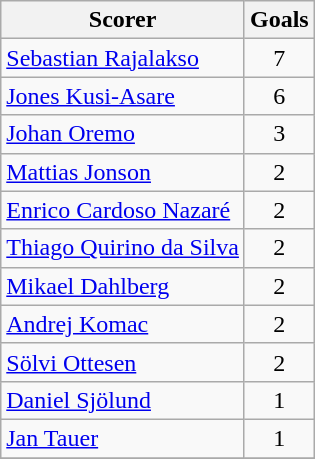<table class="wikitable">
<tr>
<th>Scorer</th>
<th>Goals</th>
</tr>
<tr>
<td> <a href='#'>Sebastian Rajalakso</a></td>
<td align=center>7</td>
</tr>
<tr>
<td> <a href='#'>Jones Kusi-Asare</a></td>
<td align=center>6</td>
</tr>
<tr>
<td> <a href='#'>Johan Oremo</a></td>
<td align=center>3</td>
</tr>
<tr>
<td> <a href='#'>Mattias Jonson</a></td>
<td align=center>2</td>
</tr>
<tr>
<td> <a href='#'>Enrico Cardoso Nazaré</a></td>
<td align=center>2</td>
</tr>
<tr>
<td> <a href='#'>Thiago Quirino da Silva</a></td>
<td align=center>2</td>
</tr>
<tr>
<td> <a href='#'>Mikael Dahlberg</a></td>
<td align=center>2</td>
</tr>
<tr>
<td> <a href='#'>Andrej Komac</a></td>
<td align=center>2</td>
</tr>
<tr>
<td> <a href='#'>Sölvi Ottesen</a></td>
<td align=center>2</td>
</tr>
<tr>
<td> <a href='#'>Daniel Sjölund</a></td>
<td align=center>1</td>
</tr>
<tr>
<td> <a href='#'>Jan Tauer</a></td>
<td align=center>1</td>
</tr>
<tr>
</tr>
</table>
